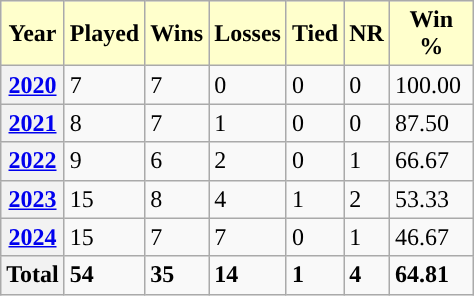<table class="wikitable" style="width:25%;">
<tr>
<th style="background:#ffc;">Year</th>
<th style="background:#ffc;">Played</th>
<th style="background:#ffc;">Wins</th>
<th style="background:#ffc;">Losses</th>
<th style="background:#ffc;">Tied</th>
<th style="background:#ffc;">NR</th>
<th style="background:#ffc;">Win %</th>
</tr>
<tr>
<th><a href='#'>2020</a></th>
<td>7</td>
<td>7</td>
<td>0</td>
<td>0</td>
<td>0</td>
<td>100.00</td>
</tr>
<tr>
<th><a href='#'>2021</a></th>
<td>8</td>
<td>7</td>
<td>1</td>
<td>0</td>
<td>0</td>
<td>87.50</td>
</tr>
<tr>
<th><a href='#'>2022</a></th>
<td>9</td>
<td>6</td>
<td>2</td>
<td>0</td>
<td>1</td>
<td>66.67</td>
</tr>
<tr>
<th><a href='#'>2023</a></th>
<td>15</td>
<td>8</td>
<td>4</td>
<td>1</td>
<td>2</td>
<td>53.33</td>
</tr>
<tr>
<th><a href='#'>2024</a></th>
<td>15</td>
<td>7</td>
<td>7</td>
<td>0</td>
<td>1</td>
<td>46.67</td>
</tr>
<tr>
<th>Total</th>
<td><strong>54</strong></td>
<td><strong>35</strong></td>
<td><strong>14</strong></td>
<td><strong>1</strong></td>
<td><strong>4</strong></td>
<td><strong>64.81</strong></td>
</tr>
</table>
